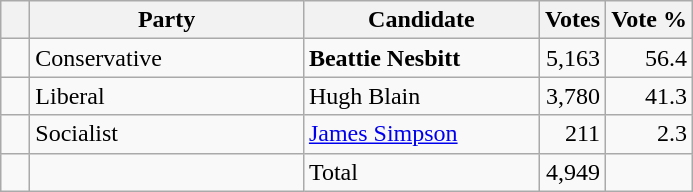<table class="wikitable">
<tr>
<th></th>
<th scope="col" width="175">Party</th>
<th scope="col" width="150">Candidate</th>
<th>Votes</th>
<th>Vote %</th>
</tr>
<tr>
<td>   </td>
<td>Conservative</td>
<td><strong>Beattie Nesbitt</strong></td>
<td align=right>5,163</td>
<td align=right>56.4</td>
</tr>
<tr>
<td>   </td>
<td>Liberal</td>
<td>Hugh Blain</td>
<td align=right>3,780</td>
<td align=right>41.3</td>
</tr>
<tr>
<td>   </td>
<td>Socialist</td>
<td><a href='#'>James Simpson</a></td>
<td align=right>211</td>
<td align=right>2.3</td>
</tr>
<tr>
<td></td>
<td></td>
<td>Total</td>
<td align=right>4,949</td>
<td></td>
</tr>
</table>
